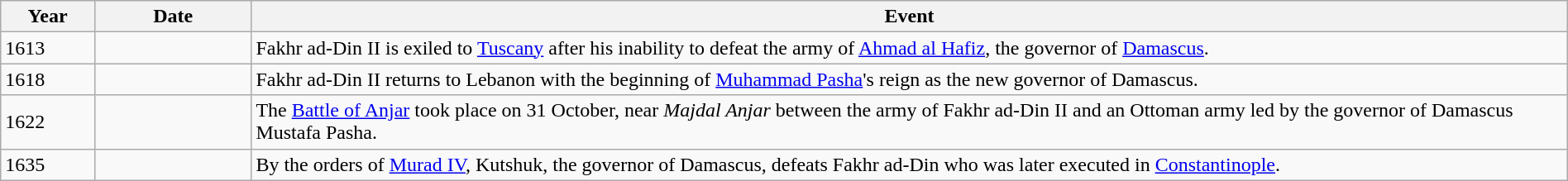<table class="wikitable" width="100%">
<tr>
<th style="width:6%">Year</th>
<th style="width:10%">Date</th>
<th>Event</th>
</tr>
<tr>
<td>1613</td>
<td></td>
<td>Fakhr ad-Din II is exiled to <a href='#'>Tuscany</a> after his inability to defeat the army of <a href='#'>Ahmad al Hafiz</a>, the governor of <a href='#'>Damascus</a>.</td>
</tr>
<tr>
<td>1618</td>
<td></td>
<td>Fakhr ad-Din II returns to Lebanon with the beginning of <a href='#'>Muhammad Pasha</a>'s reign as the new governor of Damascus.</td>
</tr>
<tr>
<td>1622</td>
<td></td>
<td>The <a href='#'>Battle of Anjar</a> took place on 31 October, near <em>Majdal Anjar</em> between the army of Fakhr ad-Din II and an Ottoman army led by the governor of Damascus Mustafa Pasha.</td>
</tr>
<tr>
<td>1635</td>
<td></td>
<td>By the orders of <a href='#'>Murad IV</a>, Kutshuk, the governor of Damascus, defeats Fakhr ad-Din who was later executed in <a href='#'>Constantinople</a>.</td>
</tr>
</table>
